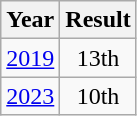<table class="wikitable" style="text-align:center">
<tr>
<th>Year</th>
<th>Result</th>
</tr>
<tr>
<td><a href='#'>2019</a></td>
<td>13th</td>
</tr>
<tr>
<td><a href='#'>2023</a></td>
<td>10th</td>
</tr>
</table>
